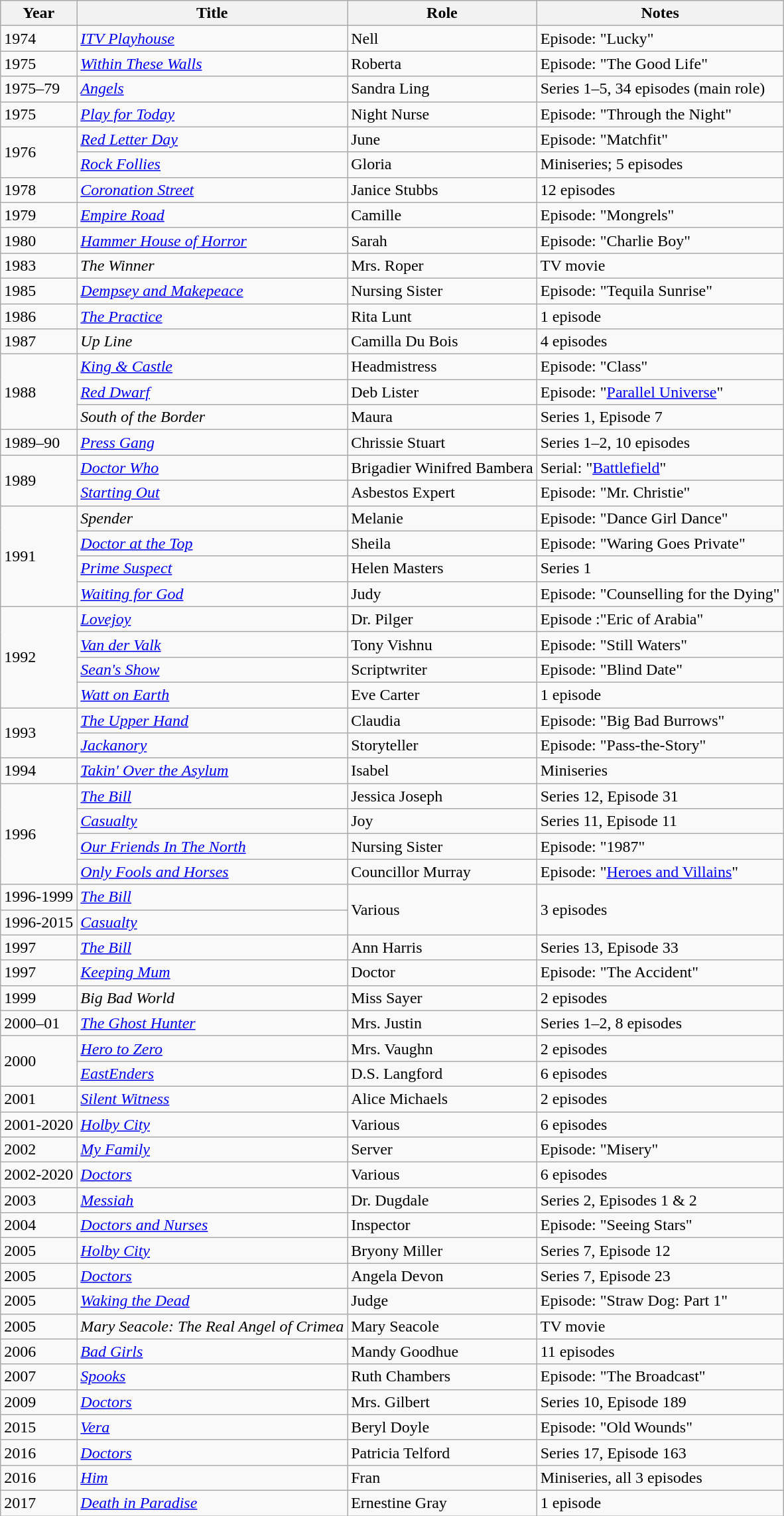<table class="wikitable">
<tr>
<th>Year</th>
<th>Title</th>
<th>Role</th>
<th>Notes</th>
</tr>
<tr>
<td>1974</td>
<td><em><a href='#'>ITV Playhouse</a></em></td>
<td>Nell</td>
<td>Episode: "Lucky"</td>
</tr>
<tr>
<td>1975</td>
<td><em><a href='#'>Within These Walls</a></em></td>
<td>Roberta</td>
<td>Episode: "The Good Life"</td>
</tr>
<tr>
<td>1975–79</td>
<td><em><a href='#'>Angels</a></em></td>
<td>Sandra Ling</td>
<td>Series 1–5, 34 episodes (main role)</td>
</tr>
<tr>
<td>1975</td>
<td><em><a href='#'>Play for Today</a></em></td>
<td>Night Nurse</td>
<td>Episode: "Through the Night"</td>
</tr>
<tr>
<td rowspan="2">1976</td>
<td><em><a href='#'>Red Letter Day</a></em></td>
<td>June</td>
<td>Episode: "Matchfit"</td>
</tr>
<tr>
<td><em><a href='#'>Rock Follies</a></em></td>
<td>Gloria</td>
<td>Miniseries; 5 episodes</td>
</tr>
<tr>
<td>1978</td>
<td><em><a href='#'>Coronation Street</a></em></td>
<td>Janice Stubbs</td>
<td>12 episodes</td>
</tr>
<tr>
<td>1979</td>
<td><em><a href='#'>Empire Road</a></em></td>
<td>Camille</td>
<td>Episode: "Mongrels"</td>
</tr>
<tr>
<td>1980</td>
<td><em><a href='#'>Hammer House of Horror</a></em></td>
<td>Sarah</td>
<td>Episode: "Charlie Boy"</td>
</tr>
<tr>
<td>1983</td>
<td><em>The Winner</em></td>
<td>Mrs. Roper</td>
<td>TV movie</td>
</tr>
<tr>
<td>1985</td>
<td><em><a href='#'>Dempsey and Makepeace</a></em></td>
<td>Nursing Sister</td>
<td>Episode: "Tequila Sunrise"</td>
</tr>
<tr>
<td>1986</td>
<td><em><a href='#'>The Practice</a></em></td>
<td>Rita Lunt</td>
<td>1 episode</td>
</tr>
<tr>
<td>1987</td>
<td><em>Up Line</em></td>
<td>Camilla Du Bois</td>
<td>4 episodes</td>
</tr>
<tr>
<td rowspan="3">1988</td>
<td><em><a href='#'>King & Castle</a></em></td>
<td>Headmistress</td>
<td>Episode: "Class"</td>
</tr>
<tr>
<td><em><a href='#'>Red Dwarf</a></em></td>
<td>Deb Lister</td>
<td>Episode: "<a href='#'>Parallel Universe</a>"</td>
</tr>
<tr>
<td><em>South of the Border</em></td>
<td>Maura</td>
<td>Series 1, Episode 7</td>
</tr>
<tr>
<td>1989–90</td>
<td><em><a href='#'>Press Gang</a></em></td>
<td>Chrissie Stuart</td>
<td>Series 1–2, 10 episodes</td>
</tr>
<tr>
<td rowspan="2">1989</td>
<td><em><a href='#'>Doctor Who</a></em></td>
<td>Brigadier Winifred Bambera</td>
<td>Serial: "<a href='#'>Battlefield</a>"</td>
</tr>
<tr>
<td><em><a href='#'>Starting Out</a></em></td>
<td>Asbestos Expert</td>
<td>Episode: "Mr. Christie"</td>
</tr>
<tr>
<td rowspan="4">1991</td>
<td><em>Spender</em></td>
<td>Melanie</td>
<td>Episode: "Dance Girl Dance"</td>
</tr>
<tr>
<td><em><a href='#'>Doctor at the Top</a></em></td>
<td>Sheila</td>
<td>Episode: "Waring Goes Private"</td>
</tr>
<tr>
<td><em><a href='#'>Prime Suspect</a></em></td>
<td>Helen Masters</td>
<td>Series 1</td>
</tr>
<tr>
<td><em><a href='#'>Waiting for God</a></em></td>
<td>Judy</td>
<td>Episode: "Counselling for the Dying"</td>
</tr>
<tr>
<td rowspan="4">1992</td>
<td><em><a href='#'>Lovejoy</a></em></td>
<td>Dr. Pilger</td>
<td>Episode :"Eric of Arabia"</td>
</tr>
<tr>
<td><em><a href='#'>Van der Valk</a></em></td>
<td>Tony Vishnu</td>
<td>Episode: "Still Waters"</td>
</tr>
<tr>
<td><em><a href='#'>Sean's Show</a></em></td>
<td>Scriptwriter</td>
<td>Episode: "Blind Date"</td>
</tr>
<tr>
<td><em><a href='#'>Watt on Earth</a></em></td>
<td>Eve Carter</td>
<td>1 episode</td>
</tr>
<tr>
<td rowspan="2">1993</td>
<td><em><a href='#'>The Upper Hand</a></em></td>
<td>Claudia</td>
<td>Episode: "Big Bad Burrows"</td>
</tr>
<tr>
<td><em><a href='#'>Jackanory</a></em></td>
<td>Storyteller</td>
<td>Episode: "Pass-the-Story"</td>
</tr>
<tr>
<td>1994</td>
<td><em><a href='#'>Takin' Over the Asylum</a></em></td>
<td>Isabel</td>
<td>Miniseries</td>
</tr>
<tr>
<td rowspan="4">1996</td>
<td><em><a href='#'>The Bill</a></em></td>
<td>Jessica Joseph</td>
<td>Series 12, Episode 31</td>
</tr>
<tr>
<td><em><a href='#'>Casualty</a></em></td>
<td>Joy</td>
<td>Series 11, Episode 11</td>
</tr>
<tr>
<td><em><a href='#'>Our Friends In The North</a></em></td>
<td>Nursing Sister</td>
<td>Episode: "1987"</td>
</tr>
<tr>
<td><em><a href='#'>Only Fools and Horses</a></em></td>
<td>Councillor Murray</td>
<td>Episode: "<a href='#'>Heroes and Villains</a>"</td>
</tr>
<tr>
<td>1996-1999</td>
<td><a href='#'><em>The Bill</em></a></td>
<td rowspan="2">Various</td>
<td rowspan="2">3 episodes</td>
</tr>
<tr>
<td>1996-2015</td>
<td><a href='#'><em>Casualty</em></a></td>
</tr>
<tr>
<td>1997</td>
<td><em><a href='#'>The Bill</a></em></td>
<td>Ann Harris</td>
<td>Series 13, Episode 33</td>
</tr>
<tr>
<td>1997</td>
<td><em><a href='#'>Keeping Mum</a></em></td>
<td>Doctor</td>
<td>Episode: "The Accident"</td>
</tr>
<tr>
<td>1999</td>
<td><em>Big Bad World</em></td>
<td>Miss Sayer</td>
<td>2 episodes</td>
</tr>
<tr>
<td>2000–01</td>
<td><em><a href='#'>The Ghost Hunter</a></em></td>
<td>Mrs. Justin</td>
<td>Series 1–2, 8 episodes</td>
</tr>
<tr>
<td rowspan="2">2000</td>
<td><em><a href='#'>Hero to Zero</a></em></td>
<td>Mrs. Vaughn</td>
<td>2 episodes</td>
</tr>
<tr>
<td><em><a href='#'>EastEnders</a></em></td>
<td>D.S. Langford</td>
<td>6 episodes</td>
</tr>
<tr>
<td>2001</td>
<td><em><a href='#'>Silent Witness</a></em></td>
<td>Alice Michaels</td>
<td>2 episodes</td>
</tr>
<tr>
<td>2001-2020</td>
<td><a href='#'><em>Holby City</em></a></td>
<td>Various</td>
<td>6 episodes</td>
</tr>
<tr>
<td>2002</td>
<td><em><a href='#'>My Family</a></em></td>
<td>Server</td>
<td>Episode: "Misery"</td>
</tr>
<tr>
<td>2002-2020</td>
<td><a href='#'><em>Doctors</em></a></td>
<td>Various</td>
<td>6 episodes</td>
</tr>
<tr>
<td>2003</td>
<td><em><a href='#'>Messiah</a></em></td>
<td>Dr. Dugdale</td>
<td>Series 2, Episodes 1 & 2</td>
</tr>
<tr>
<td>2004</td>
<td><em><a href='#'>Doctors and Nurses</a></em></td>
<td>Inspector</td>
<td>Episode: "Seeing Stars"</td>
</tr>
<tr>
<td>2005</td>
<td><em><a href='#'>Holby City</a></em></td>
<td>Bryony Miller</td>
<td>Series 7, Episode 12</td>
</tr>
<tr>
<td>2005</td>
<td><em><a href='#'>Doctors</a></em></td>
<td>Angela Devon</td>
<td>Series 7, Episode 23</td>
</tr>
<tr>
<td>2005</td>
<td><em><a href='#'>Waking the Dead</a></em></td>
<td>Judge</td>
<td>Episode: "Straw Dog: Part 1"</td>
</tr>
<tr>
<td>2005</td>
<td><em>Mary Seacole: The Real Angel of Crimea</em></td>
<td>Mary Seacole</td>
<td>TV movie</td>
</tr>
<tr>
<td>2006</td>
<td><em><a href='#'>Bad Girls</a></em></td>
<td>Mandy Goodhue</td>
<td>11 episodes</td>
</tr>
<tr>
<td>2007</td>
<td><em><a href='#'>Spooks</a></em></td>
<td>Ruth Chambers</td>
<td>Episode: "The Broadcast"</td>
</tr>
<tr>
<td>2009</td>
<td><em><a href='#'>Doctors</a></em></td>
<td>Mrs. Gilbert</td>
<td>Series 10, Episode 189</td>
</tr>
<tr>
<td>2015</td>
<td><em><a href='#'>Vera</a></em></td>
<td>Beryl Doyle</td>
<td>Episode: "Old Wounds"</td>
</tr>
<tr>
<td>2016</td>
<td><em><a href='#'>Doctors</a></em></td>
<td>Patricia Telford</td>
<td>Series 17, Episode 163</td>
</tr>
<tr>
<td>2016</td>
<td><em><a href='#'>Him</a></em></td>
<td>Fran</td>
<td>Miniseries, all 3 episodes</td>
</tr>
<tr>
<td>2017</td>
<td><em><a href='#'>Death in Paradise</a></em></td>
<td>Ernestine Gray</td>
<td>1 episode</td>
</tr>
</table>
